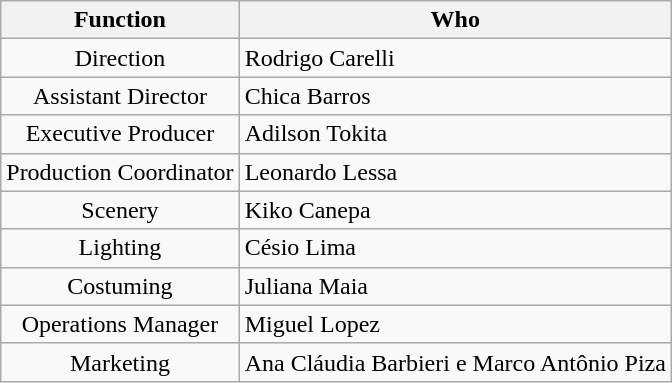<table class="wikitable">
<tr>
<th>Function</th>
<th>Who</th>
</tr>
<tr>
<td align=center>Direction</td>
<td>Rodrigo Carelli</td>
</tr>
<tr>
<td align=center>Assistant Director</td>
<td>Chica Barros</td>
</tr>
<tr>
<td align=center>Executive Producer</td>
<td>Adilson Tokita</td>
</tr>
<tr>
<td align=center>Production Coordinator</td>
<td>Leonardo Lessa</td>
</tr>
<tr>
<td align=center>Scenery</td>
<td>Kiko Canepa</td>
</tr>
<tr>
<td align=center>Lighting</td>
<td>Césio Lima</td>
</tr>
<tr>
<td align=center>Costuming</td>
<td>Juliana Maia</td>
</tr>
<tr>
<td align=center>Operations Manager</td>
<td>Miguel Lopez</td>
</tr>
<tr>
<td align=center>Marketing</td>
<td>Ana Cláudia Barbieri e Marco Antônio Piza</td>
</tr>
</table>
